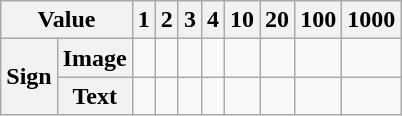<table class="wikitable" style="text-align: center;">
<tr>
<th colspan=2>Value</th>
<th>1</th>
<th>2</th>
<th>3</th>
<th>4</th>
<th>10</th>
<th>20</th>
<th>100</th>
<th>1000</th>
</tr>
<tr>
<th rowspan=2>Sign</th>
<th>Image</th>
<td></td>
<td></td>
<td></td>
<td></td>
<td></td>
<td></td>
<td></td>
<td></td>
</tr>
<tr>
<th>Text</th>
<td></td>
<td></td>
<td></td>
<td></td>
<td></td>
<td></td>
<td></td>
<td></td>
</tr>
</table>
